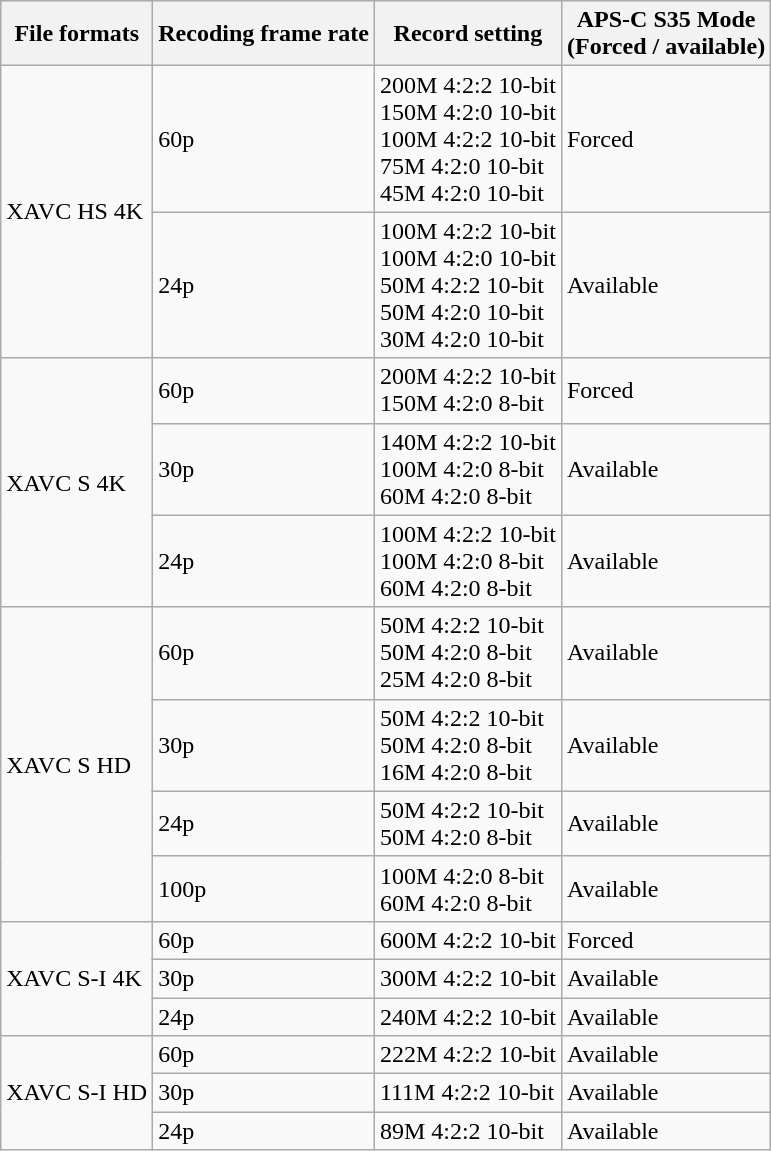<table class="wikitable sortable">
<tr>
<th>File formats</th>
<th>Recoding frame rate</th>
<th>Record setting</th>
<th>APS-C S35 Mode<br>(Forced / available)</th>
</tr>
<tr>
<td rowspan="2">XAVC HS 4K</td>
<td>60p</td>
<td>200M 4:2:2 10-bit<br>150M 4:2:0 10-bit<br>100M 4:2:2 10-bit<br>75M 4:2:0 10-bit<br>45M 4:2:0 10-bit</td>
<td>Forced</td>
</tr>
<tr>
<td>24p</td>
<td>100M 4:2:2 10-bit<br>100M 4:2:0 10-bit<br>50M 4:2:2 10-bit<br>50M 4:2:0 10-bit<br>30M 4:2:0 10-bit</td>
<td>Available</td>
</tr>
<tr>
<td rowspan="3">XAVC S 4K</td>
<td>60p</td>
<td>200M 4:2:2 10-bit<br>150M 4:2:0 8-bit</td>
<td>Forced</td>
</tr>
<tr>
<td>30p</td>
<td>140M 4:2:2 10-bit<br>100M 4:2:0 8-bit<br>60M 4:2:0 8-bit</td>
<td>Available</td>
</tr>
<tr>
<td>24p</td>
<td>100M 4:2:2 10-bit<br>100M 4:2:0 8-bit<br>60M 4:2:0 8-bit</td>
<td>Available</td>
</tr>
<tr>
<td rowspan="4">XAVC S HD</td>
<td>60p</td>
<td>50M 4:2:2 10-bit<br>50M 4:2:0 8-bit<br>25M 4:2:0 8-bit</td>
<td>Available</td>
</tr>
<tr>
<td>30p</td>
<td>50M 4:2:2 10-bit<br>50M 4:2:0 8-bit<br>16M 4:2:0 8-bit</td>
<td>Available</td>
</tr>
<tr>
<td>24p</td>
<td>50M 4:2:2 10-bit<br>50M 4:2:0 8-bit</td>
<td>Available</td>
</tr>
<tr>
<td>100p</td>
<td>100M 4:2:0 8-bit<br>60M 4:2:0 8-bit</td>
<td>Available</td>
</tr>
<tr>
<td rowspan="3">XAVC S-I 4K</td>
<td>60p</td>
<td>600M 4:2:2 10-bit</td>
<td>Forced</td>
</tr>
<tr>
<td>30p</td>
<td>300M 4:2:2 10-bit</td>
<td>Available</td>
</tr>
<tr>
<td>24p</td>
<td>240M 4:2:2 10-bit</td>
<td>Available</td>
</tr>
<tr>
<td rowspan="3">XAVC S-I HD</td>
<td>60p</td>
<td>222M 4:2:2 10-bit</td>
<td>Available</td>
</tr>
<tr>
<td>30p</td>
<td>111M 4:2:2 10-bit</td>
<td>Available</td>
</tr>
<tr>
<td>24p</td>
<td>89M 4:2:2 10-bit</td>
<td>Available</td>
</tr>
</table>
